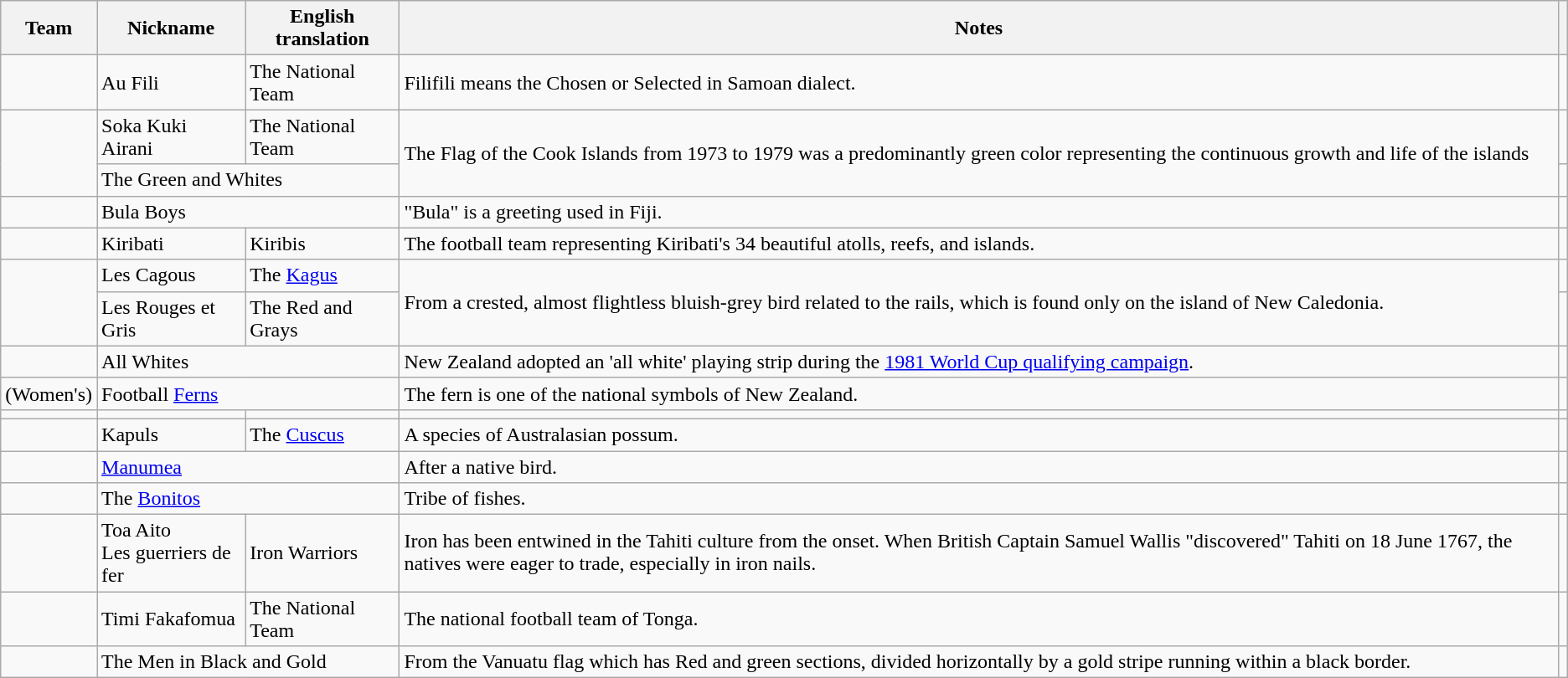<table class="wikitable sortable">
<tr>
<th>Team</th>
<th>Nickname</th>
<th>English translation</th>
<th>Notes</th>
<th></th>
</tr>
<tr>
<td></td>
<td>Au Fili</td>
<td>The National Team</td>
<td>Filifili means the Chosen or Selected in Samoan dialect.</td>
<td></td>
</tr>
<tr>
<td rowspan="2"></td>
<td>Soka Kuki Airani</td>
<td>The National Team</td>
<td rowspan="2">The Flag of the Cook Islands from 1973 to 1979 was a predominantly green color representing the continuous growth and life of the islands</td>
<td></td>
</tr>
<tr>
<td colspan="2">The Green and Whites</td>
<td></td>
</tr>
<tr>
<td></td>
<td colspan="2">Bula Boys</td>
<td>"Bula" is a greeting used in Fiji.</td>
<td></td>
</tr>
<tr>
<td></td>
<td>Kiribati</td>
<td>Kiribis</td>
<td>The football team representing Kiribati's 34 beautiful atolls, reefs, and islands.</td>
<td></td>
</tr>
<tr>
<td rowspan="2"></td>
<td>Les Cagous</td>
<td>The <a href='#'>Kagus</a></td>
<td rowspan="2">From a crested, almost flightless bluish-grey bird related to the rails, which is found only on the island of New Caledonia.</td>
<td></td>
</tr>
<tr>
<td>Les Rouges et Gris</td>
<td>The Red and Grays</td>
<td></td>
</tr>
<tr>
<td></td>
<td colspan="2">All Whites</td>
<td>New Zealand adopted an 'all white' playing strip during the <a href='#'>1981 World Cup qualifying campaign</a>.</td>
<td></td>
</tr>
<tr>
<td> (Women's)</td>
<td colspan="2">Football <a href='#'>Ferns</a></td>
<td>The fern is one of the national symbols of New Zealand.</td>
<td></td>
</tr>
<tr>
<td></td>
<td></td>
<td></td>
<td></td>
<td></td>
</tr>
<tr>
<td></td>
<td>Kapuls</td>
<td>The <a href='#'>Cuscus</a></td>
<td>A species of Australasian possum.</td>
<td></td>
</tr>
<tr>
<td></td>
<td colspan="2"><a href='#'>Manumea</a></td>
<td>After a native bird.</td>
<td></td>
</tr>
<tr>
<td></td>
<td colspan="2">The <a href='#'>Bonitos</a></td>
<td>Tribe of fishes.</td>
<td></td>
</tr>
<tr>
<td></td>
<td>Toa Aito<br>Les guerriers de fer</td>
<td>Iron Warriors</td>
<td>Iron has been entwined in the Tahiti culture from the onset. When British Captain Samuel Wallis "discovered" Tahiti on 18 June 1767, the natives were eager to trade, especially in iron nails.</td>
<td></td>
</tr>
<tr>
<td></td>
<td>Timi Fakafomua</td>
<td>The National Team</td>
<td>The national football team of Tonga.</td>
<td></td>
</tr>
<tr>
<td></td>
<td colspan="2">The Men in Black and Gold</td>
<td>From the Vanuatu flag which has Red and green sections, divided horizontally by a gold stripe running within a black border.</td>
<td></td>
</tr>
</table>
